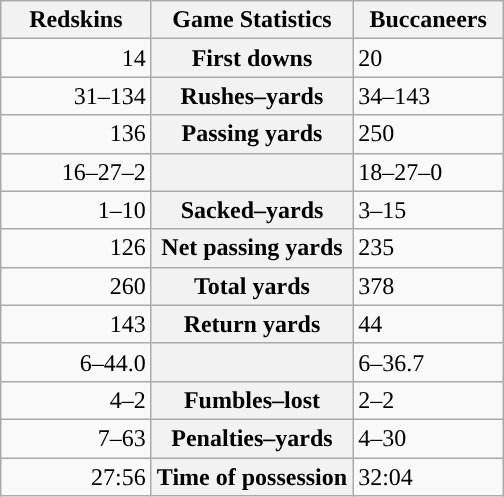<table class="wikitable" style="margin: 1em auto 1em auto">
<tr>
<th style="width:30%;">Redskins</th>
<th style="width:40%;">Game Statistics</th>
<th style="width:30%;">Buccaneers</th>
</tr>
<tr>
<td style="text-align:right;">14</td>
<th>First downs</th>
<td>20</td>
</tr>
<tr>
<td style="text-align:right;">31–134</td>
<th>Rushes–yards</th>
<td>34–143</td>
</tr>
<tr>
<td style="text-align:right;">136</td>
<th>Passing yards</th>
<td>250</td>
</tr>
<tr>
<td style="text-align:right;">16–27–2</td>
<th></th>
<td>18–27–0</td>
</tr>
<tr>
<td style="text-align:right;">1–10</td>
<th>Sacked–yards</th>
<td>3–15</td>
</tr>
<tr>
<td style="text-align:right;">126</td>
<th>Net passing yards</th>
<td>235</td>
</tr>
<tr>
<td style="text-align:right;">260</td>
<th>Total yards</th>
<td>378</td>
</tr>
<tr>
<td style="text-align:right;">143</td>
<th>Return yards</th>
<td>44</td>
</tr>
<tr>
<td style="text-align:right;">6–44.0</td>
<th></th>
<td>6–36.7</td>
</tr>
<tr>
<td style="text-align:right;">4–2</td>
<th>Fumbles–lost</th>
<td>2–2</td>
</tr>
<tr>
<td style="text-align:right;">7–63</td>
<th>Penalties–yards</th>
<td>4–30</td>
</tr>
<tr>
<td style="text-align:right;">27:56</td>
<th>Time of possession</th>
<td>32:04</td>
</tr>
</table>
